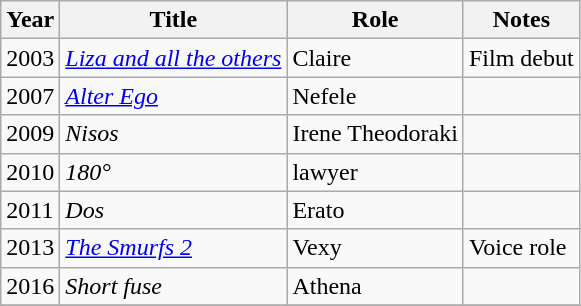<table class="wikitable sortable">
<tr>
<th>Year</th>
<th>Title</th>
<th>Role</th>
<th class="unsortable">Notes</th>
</tr>
<tr>
<td>2003</td>
<td><em><a href='#'>Liza and all the others</a></em></td>
<td>Claire</td>
<td>Film debut</td>
</tr>
<tr>
<td>2007</td>
<td><em><a href='#'>Alter Ego</a></em></td>
<td>Nefele</td>
<td></td>
</tr>
<tr>
<td>2009</td>
<td><em>Nisos</em></td>
<td>Irene Theodoraki</td>
<td></td>
</tr>
<tr>
<td>2010</td>
<td><em>180°</em></td>
<td>lawyer</td>
<td></td>
</tr>
<tr>
<td>2011</td>
<td><em>Dos</em></td>
<td>Erato</td>
<td></td>
</tr>
<tr>
<td>2013</td>
<td><em><a href='#'>The Smurfs 2</a></em></td>
<td>Vexy</td>
<td>Voice role</td>
</tr>
<tr>
<td>2016</td>
<td><em>Short fuse</em></td>
<td>Athena</td>
<td></td>
</tr>
<tr>
</tr>
</table>
